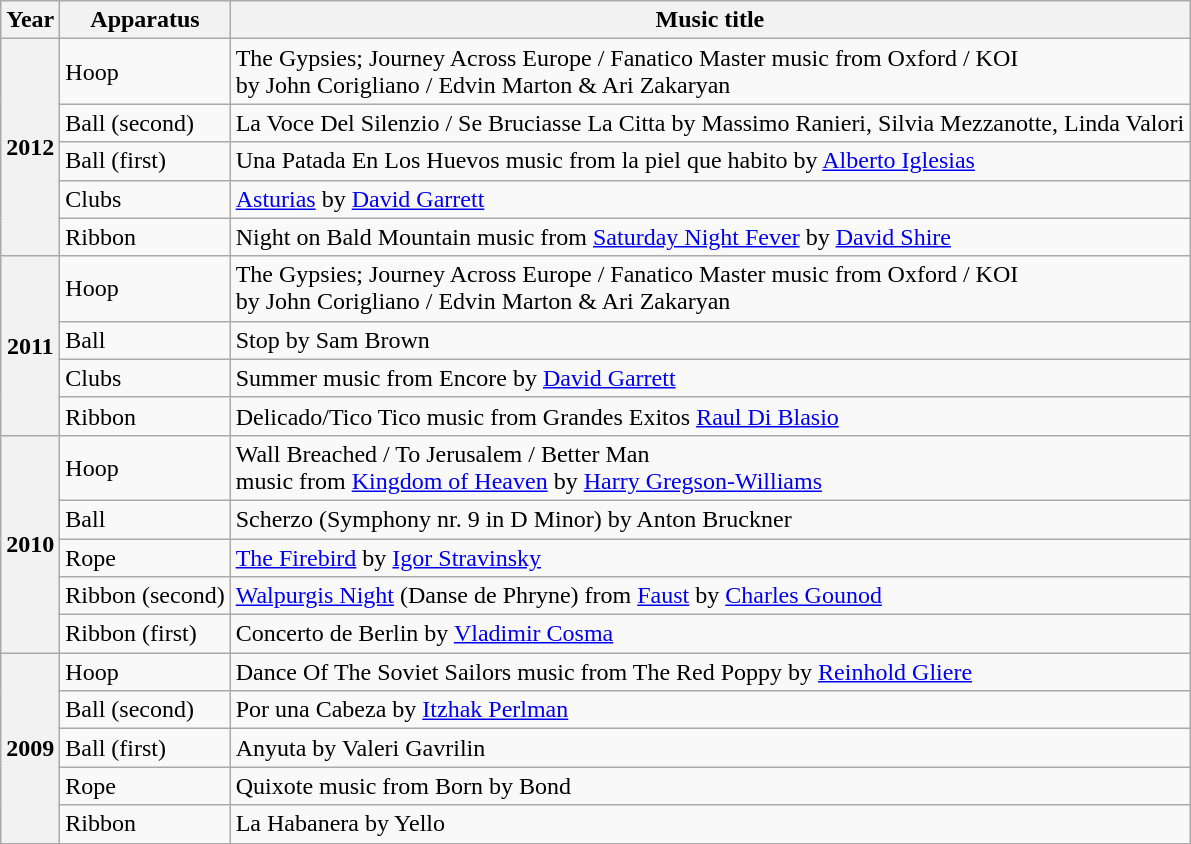<table class="wikitable plainrowheaders">
<tr>
<th scope=col>Year</th>
<th scope=col>Apparatus</th>
<th scope=col>Music title </th>
</tr>
<tr>
<th scope=row rowspan=5>2012</th>
<td>Hoop</td>
<td>The Gypsies; Journey Across Europe / Fanatico Master music from Oxford / KOI <br> by John Corigliano / Edvin Marton & Ari Zakaryan</td>
</tr>
<tr>
<td>Ball (second)</td>
<td>La Voce Del Silenzio / Se Bruciasse La Citta by Massimo Ranieri, Silvia Mezzanotte, Linda Valori</td>
</tr>
<tr>
<td>Ball (first)</td>
<td>Una Patada En Los Huevos music from la piel que habito by <a href='#'>Alberto Iglesias</a></td>
</tr>
<tr>
<td>Clubs</td>
<td><a href='#'>Asturias</a> by <a href='#'>David Garrett</a></td>
</tr>
<tr>
<td>Ribbon</td>
<td>Night on Bald Mountain music from <a href='#'>Saturday Night Fever</a> by <a href='#'>David Shire</a></td>
</tr>
<tr>
<th scope=row rowspan=4>2011</th>
<td>Hoop</td>
<td>The Gypsies; Journey Across Europe / Fanatico Master music from Oxford / KOI <br>by John Corigliano / Edvin Marton & Ari Zakaryan</td>
</tr>
<tr>
<td>Ball</td>
<td>Stop by Sam Brown</td>
</tr>
<tr>
<td>Clubs</td>
<td>Summer music from Encore by <a href='#'>David Garrett</a></td>
</tr>
<tr>
<td>Ribbon</td>
<td>Delicado/Tico Tico music from Grandes Exitos <a href='#'>Raul Di Blasio</a></td>
</tr>
<tr>
<th scope=row rowspan=5>2010</th>
<td>Hoop</td>
<td>Wall Breached / To Jerusalem / Better Man  <br> music from <a href='#'>Kingdom of Heaven</a> by <a href='#'>Harry Gregson-Williams</a></td>
</tr>
<tr>
<td>Ball</td>
<td>Scherzo (Symphony nr. 9 in D Minor) by Anton Bruckner</td>
</tr>
<tr>
<td>Rope</td>
<td><a href='#'>The Firebird</a> by <a href='#'>Igor Stravinsky</a></td>
</tr>
<tr>
<td>Ribbon (second)</td>
<td><a href='#'>Walpurgis Night</a> (Danse de Phryne) from <a href='#'>Faust</a> by <a href='#'>Charles Gounod</a></td>
</tr>
<tr>
<td>Ribbon (first)</td>
<td>Concerto de Berlin by <a href='#'>Vladimir Cosma</a></td>
</tr>
<tr>
<th scope=row rowspan=5>2009</th>
<td>Hoop</td>
<td>Dance Of The Soviet Sailors music from The Red Poppy by <a href='#'>Reinhold Gliere</a></td>
</tr>
<tr>
<td>Ball (second)</td>
<td>Por una Cabeza by <a href='#'>Itzhak Perlman</a></td>
</tr>
<tr>
<td>Ball (first)</td>
<td>Anyuta by Valeri Gavrilin</td>
</tr>
<tr>
<td>Rope</td>
<td>Quixote music from Born by Bond</td>
</tr>
<tr>
<td>Ribbon</td>
<td>La Habanera by Yello</td>
</tr>
<tr>
</tr>
</table>
